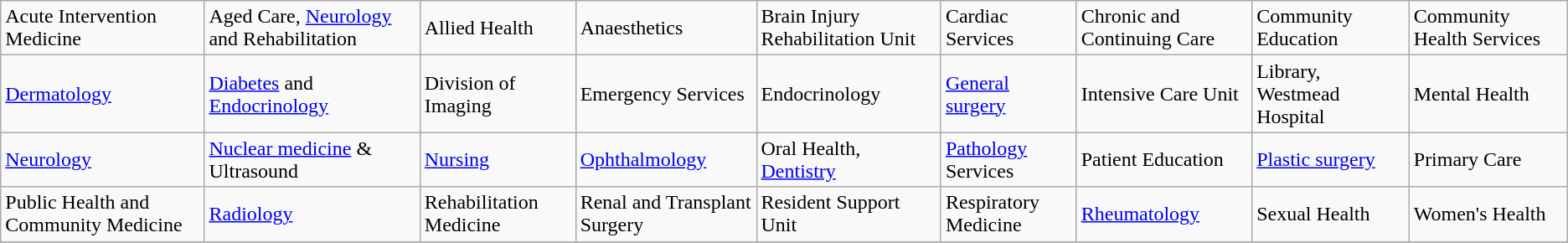<table class="wikitable">
<tr>
<td>Acute Intervention Medicine</td>
<td>Aged Care, <a href='#'>Neurology</a> and Rehabilitation</td>
<td>Allied Health</td>
<td>Anaesthetics</td>
<td>Brain Injury Rehabilitation Unit</td>
<td>Cardiac Services</td>
<td>Chronic and Continuing Care</td>
<td>Community Education</td>
<td>Community Health Services</td>
</tr>
<tr>
<td><a href='#'>Dermatology</a></td>
<td><a href='#'>Diabetes</a> and <a href='#'>Endocrinology</a></td>
<td>Division of Imaging</td>
<td>Emergency Services</td>
<td>Endocrinology</td>
<td><a href='#'>General surgery</a></td>
<td>Intensive Care Unit</td>
<td>Library, Westmead Hospital</td>
<td>Mental Health</td>
</tr>
<tr>
<td><a href='#'>Neurology</a></td>
<td><a href='#'>Nuclear medicine</a> & Ultrasound</td>
<td><a href='#'>Nursing</a></td>
<td><a href='#'>Ophthalmology</a></td>
<td>Oral Health, <a href='#'>Dentistry</a></td>
<td><a href='#'>Pathology</a> Services</td>
<td>Patient Education</td>
<td><a href='#'>Plastic surgery</a></td>
<td>Primary Care</td>
</tr>
<tr>
<td>Public Health and Community Medicine</td>
<td><a href='#'>Radiology</a></td>
<td>Rehabilitation Medicine</td>
<td>Renal and Transplant Surgery</td>
<td>Resident Support Unit</td>
<td>Respiratory Medicine</td>
<td><a href='#'>Rheumatology</a></td>
<td>Sexual Health</td>
<td>Women's Health</td>
</tr>
<tr>
</tr>
</table>
